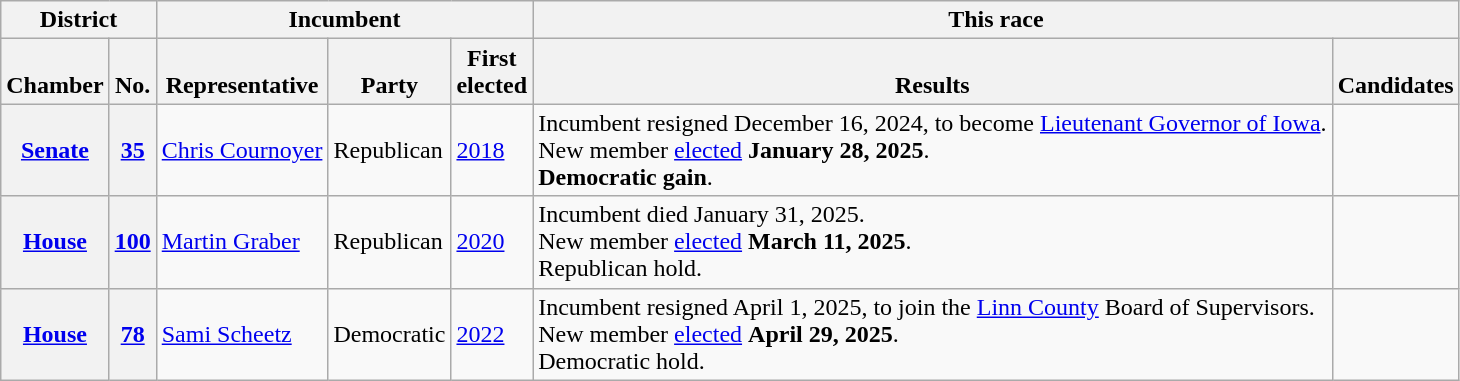<table class="wikitable sortable">
<tr valign=bottom>
<th colspan="2">District</th>
<th colspan="3">Incumbent</th>
<th colspan="2">This race</th>
</tr>
<tr valign=bottom>
<th>Chamber</th>
<th>No.</th>
<th>Representative</th>
<th>Party</th>
<th>First<br>elected</th>
<th>Results</th>
<th>Candidates</th>
</tr>
<tr>
<th><a href='#'>Senate</a></th>
<th><a href='#'>35</a></th>
<td><a href='#'>Chris Cournoyer</a></td>
<td>Republican</td>
<td><a href='#'>2018</a></td>
<td>Incumbent resigned December 16, 2024, to become <a href='#'>Lieutenant Governor of Iowa</a>.<br>New member <a href='#'>elected</a> <strong>January 28, 2025</strong>.<br><strong>Democratic gain</strong>.</td>
<td nowrap></td>
</tr>
<tr>
<th><a href='#'>House</a></th>
<th><a href='#'>100</a></th>
<td><a href='#'>Martin Graber</a></td>
<td>Republican</td>
<td><a href='#'>2020</a></td>
<td>Incumbent died January 31, 2025.<br>New member <a href='#'>elected</a> <strong>March 11, 2025</strong>.<br>Republican hold.</td>
<td nowrap></td>
</tr>
<tr>
<th><a href='#'>House</a></th>
<th><a href='#'>78</a></th>
<td><a href='#'>Sami Scheetz</a></td>
<td>Democratic</td>
<td><a href='#'>2022</a></td>
<td>Incumbent resigned April 1, 2025, to join the <a href='#'>Linn County</a> Board of Supervisors.<br>New member <a href='#'>elected</a> <strong>April 29, 2025</strong>.<br>Democratic hold.</td>
<td nowrap></td>
</tr>
</table>
